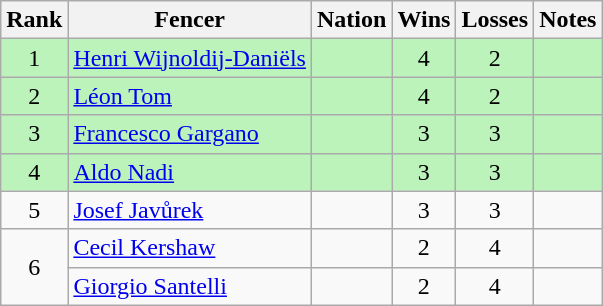<table class="wikitable sortable" style="text-align:center">
<tr>
<th>Rank</th>
<th>Fencer</th>
<th>Nation</th>
<th>Wins</th>
<th>Losses</th>
<th>Notes</th>
</tr>
<tr bgcolor=bbf3bb>
<td>1</td>
<td style="text-align: left;"><a href='#'>Henri Wijnoldij-Daniëls</a></td>
<td align=left></td>
<td>4</td>
<td>2</td>
<td></td>
</tr>
<tr bgcolor=bbf3bb>
<td>2</td>
<td style="text-align: left;"><a href='#'>Léon Tom</a></td>
<td align=left></td>
<td>4</td>
<td>2</td>
<td></td>
</tr>
<tr bgcolor=bbf3bb>
<td>3</td>
<td style="text-align: left;"><a href='#'>Francesco Gargano</a></td>
<td align=left></td>
<td>3</td>
<td>3</td>
<td></td>
</tr>
<tr bgcolor=bbf3bb>
<td>4</td>
<td style="text-align: left;"><a href='#'>Aldo Nadi</a></td>
<td align=left></td>
<td>3</td>
<td>3</td>
<td></td>
</tr>
<tr>
<td>5</td>
<td style="text-align: left;"><a href='#'>Josef Javůrek</a></td>
<td align=left></td>
<td>3</td>
<td>3</td>
<td></td>
</tr>
<tr>
<td rowspan="2">6</td>
<td style="text-align: left;"><a href='#'>Cecil Kershaw</a></td>
<td align=left></td>
<td>2</td>
<td>4</td>
<td></td>
</tr>
<tr>
<td style="text-align: left;"><a href='#'>Giorgio Santelli</a></td>
<td align=left></td>
<td>2</td>
<td>4</td>
<td></td>
</tr>
</table>
